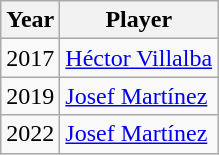<table class="wikitable">
<tr>
<th>Year</th>
<th>Player</th>
</tr>
<tr>
<td style="text-align: center;" rowspan=1>2017</td>
<td> <a href='#'>Héctor Villalba</a></td>
</tr>
<tr>
<td style="text-align: center;" rowspan=1>2019</td>
<td> <a href='#'>Josef Martínez</a></td>
</tr>
<tr>
<td style="text-align: center;" rowspan=1>2022</td>
<td> <a href='#'>Josef Martínez</a></td>
</tr>
</table>
